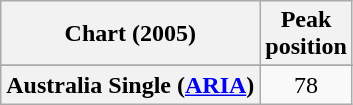<table class="wikitable plainrowheaders" style="text-align:center">
<tr>
<th scope="col">Chart (2005)</th>
<th scope="col">Peak<br> position</th>
</tr>
<tr>
</tr>
<tr>
<th scope="row">Australia Single (<a href='#'>ARIA</a>)</th>
<td>78</td>
</tr>
</table>
